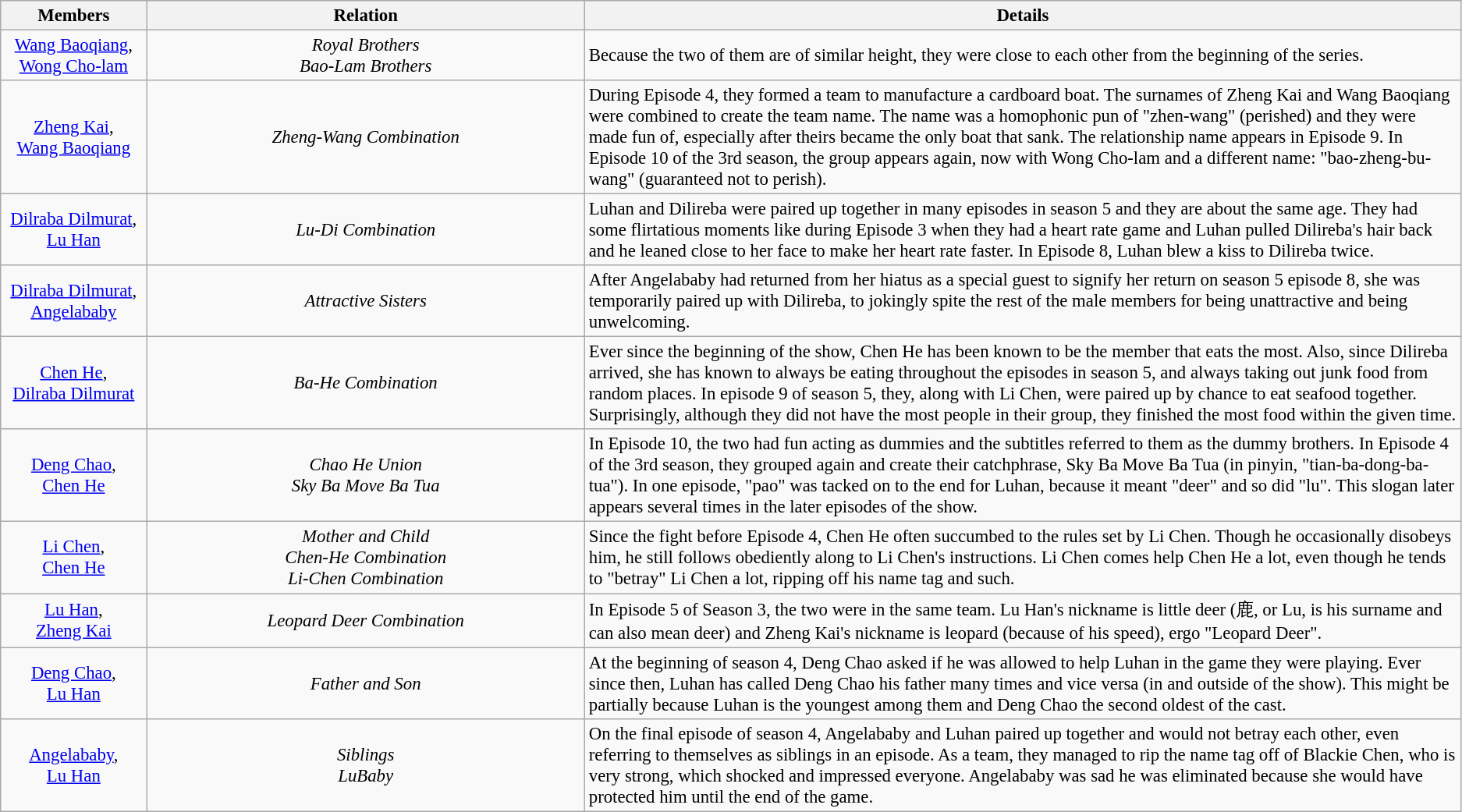<table class="wikitable" style="font-size:95%">
<tr>
<th style="text-align:center; width:10%;">Members</th>
<th style="text-align:center; width:30%;">Relation</th>
<th style="text-align:center; width:60%;">Details</th>
</tr>
<tr>
<td style="text-align:center;"><a href='#'>Wang Baoqiang</a>,<br><a href='#'>Wong Cho-lam</a></td>
<td style="text-align:center;"><em>Royal Brothers</em><br> <em>Bao-Lam Brothers</em></td>
<td>Because the two of them are of similar height, they were close to each other from the beginning of the series.</td>
</tr>
<tr>
<td style="text-align:center;"><a href='#'>Zheng Kai</a>,<br><a href='#'>Wang Baoqiang</a></td>
<td style="text-align:center;"><em>Zheng-Wang Combination</em></td>
<td>During Episode 4, they formed a team to manufacture a cardboard boat. The surnames of Zheng Kai and Wang Baoqiang were combined to create the team name. The name was a homophonic pun of "zhen-wang" (perished) and they were made fun of, especially after theirs became the only boat that sank. The relationship name appears in Episode 9. In Episode 10 of the 3rd season, the group appears again, now with Wong Cho-lam and a different name: "bao-zheng-bu-wang" (guaranteed not to perish).</td>
</tr>
<tr>
<td style="text-align:center;"><a href='#'>Dilraba Dilmurat</a>,<br><a href='#'>Lu Han</a></td>
<td style="text-align:center;"><em>Lu-Di Combination</em></td>
<td>Luhan and Dilireba were paired up together in many episodes in season 5 and they are about the same age. They had some flirtatious moments like during Episode 3 when they had a heart rate game and Luhan pulled Dilireba's hair back and he leaned close to her face to make her heart rate faster. In Episode 8, Luhan blew a kiss to Dilireba twice.</td>
</tr>
<tr>
<td style="text-align:center;"><a href='#'>Dilraba Dilmurat</a>,<br><a href='#'>Angelababy</a></td>
<td style="text-align:center;"><em>Attractive Sisters</em></td>
<td>After Angelababy had returned from her hiatus as a special guest to signify her return on season 5 episode 8, she was temporarily paired up with Dilireba, to jokingly spite the rest of the male members for being unattractive and being unwelcoming.</td>
</tr>
<tr>
<td style="text-align:center;"><a href='#'>Chen He</a>,<br><a href='#'>Dilraba Dilmurat</a></td>
<td style="text-align:center;"><em>Ba-He Combination</em></td>
<td>Ever since the beginning of the show, Chen He has been known to be the member that eats the most.  Also, since Dilireba arrived, she has known to always be eating throughout the episodes in season 5, and always taking out junk food from random places.  In episode 9 of season 5, they, along with Li Chen, were paired up by chance to eat seafood together.  Surprisingly, although they did not have the most people in their group, they finished the most food within the given time.</td>
</tr>
<tr>
<td style="text-align:center;"><a href='#'>Deng Chao</a>,<br><a href='#'>Chen He</a></td>
<td style="text-align:center;"><em>Chao He Union</em><br><em>Sky Ba Move Ba Tua</em></td>
<td>In Episode 10, the two had fun acting as dummies and the subtitles referred to them as the dummy brothers. In Episode 4 of the 3rd season, they grouped again and create their catchphrase, Sky Ba Move Ba Tua (in pinyin, "tian-ba-dong-ba-tua"). In one episode, "pao" was tacked on to the end for Luhan, because it meant "deer" and so did "lu". This slogan later appears several times in the later episodes of the show.</td>
</tr>
<tr>
<td style="text-align:center;"><a href='#'>Li Chen</a>,<br><a href='#'>Chen He</a></td>
<td style="text-align:center;"><em>Mother and Child</em><br><em>Chen-He Combination</em><br><em>Li-Chen Combination</em></td>
<td>Since the fight before Episode 4, Chen He often succumbed to the rules set by Li Chen. Though he occasionally disobeys him, he still follows obediently along to Li Chen's instructions. Li Chen comes help Chen He a lot, even though he tends to "betray" Li Chen a lot, ripping off his name tag and such.</td>
</tr>
<tr>
<td style="text-align:center;"><a href='#'>Lu Han</a>,<br><a href='#'>Zheng Kai</a></td>
<td style="text-align:center;"><em>Leopard Deer Combination</em></td>
<td>In Episode 5 of Season 3, the two were in the same team. Lu Han's nickname is little deer (鹿, or Lu, is his surname and can also mean deer) and Zheng Kai's nickname is leopard (because of his speed), ergo "Leopard Deer".</td>
</tr>
<tr>
<td style="text-align:center;"><a href='#'>Deng Chao</a>,<br><a href='#'>Lu Han</a></td>
<td style="text-align:center;"><em>Father and Son</em></td>
<td>At the beginning of season 4, Deng Chao asked if he was allowed to help Luhan in the game they were playing. Ever since then, Luhan has called Deng Chao his father many times and vice versa (in and outside of the show). This might be partially because Luhan is the youngest among them and Deng Chao the second oldest of the cast.</td>
</tr>
<tr>
<td style="text-align:center;"><a href='#'>Angelababy</a>,<br><a href='#'>Lu Han</a></td>
<td style="text-align:center;"><em>Siblings</em><br> <em>LuBaby</em></td>
<td>On the final episode of season 4,  Angelababy and Luhan paired up together and would not betray each other, even referring to themselves as siblings in an episode. As a team, they managed to rip the name tag off of Blackie Chen, who is very strong, which shocked and impressed everyone.   Angelababy was sad he was eliminated because she would have protected him until the end of the game.</td>
</tr>
</table>
